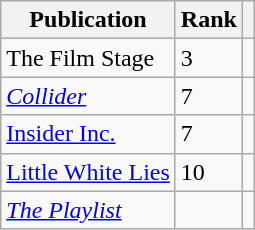<table class="wikitable">
<tr>
<th>Publication</th>
<th>Rank</th>
<th></th>
</tr>
<tr>
<td>The Film Stage</td>
<td>3</td>
<td></td>
</tr>
<tr>
<td><a href='#'><em>Collider</em></a></td>
<td>7</td>
<td></td>
</tr>
<tr>
<td><a href='#'>Insider Inc.</a></td>
<td>7</td>
<td></td>
</tr>
<tr>
<td><a href='#'>Little White Lies</a></td>
<td>10</td>
<td></td>
</tr>
<tr>
<td><em><a href='#'>The Playlist</a></em></td>
<td></td>
<td></td>
</tr>
</table>
